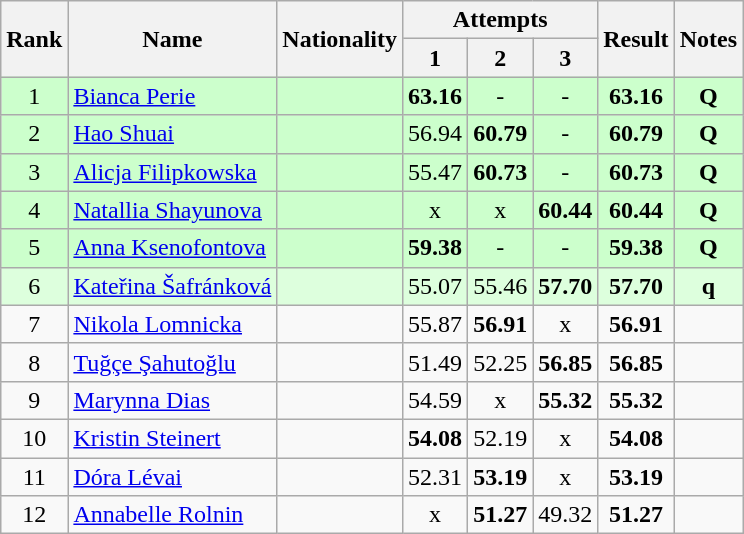<table class="wikitable sortable" style="text-align:center">
<tr>
<th rowspan=2>Rank</th>
<th rowspan=2>Name</th>
<th rowspan=2>Nationality</th>
<th colspan=3>Attempts</th>
<th rowspan=2>Result</th>
<th rowspan=2>Notes</th>
</tr>
<tr>
<th>1</th>
<th>2</th>
<th>3</th>
</tr>
<tr bgcolor=ccffcc>
<td>1</td>
<td align=left><a href='#'>Bianca Perie</a></td>
<td align=left></td>
<td><strong>63.16</strong></td>
<td>-</td>
<td>-</td>
<td><strong>63.16</strong></td>
<td><strong>Q</strong></td>
</tr>
<tr bgcolor=ccffcc>
<td>2</td>
<td align=left><a href='#'>Hao Shuai</a></td>
<td align=left></td>
<td>56.94</td>
<td><strong>60.79</strong></td>
<td>-</td>
<td><strong>60.79</strong></td>
<td><strong>Q</strong></td>
</tr>
<tr bgcolor=ccffcc>
<td>3</td>
<td align=left><a href='#'>Alicja Filipkowska</a></td>
<td align=left></td>
<td>55.47</td>
<td><strong>60.73</strong></td>
<td>-</td>
<td><strong>60.73</strong></td>
<td><strong>Q</strong></td>
</tr>
<tr bgcolor=ccffcc>
<td>4</td>
<td align=left><a href='#'>Natallia Shayunova</a></td>
<td align=left></td>
<td>x</td>
<td>x</td>
<td><strong>60.44</strong></td>
<td><strong>60.44</strong></td>
<td><strong>Q</strong></td>
</tr>
<tr bgcolor=ccffcc>
<td>5</td>
<td align=left><a href='#'>Anna Ksenofontova</a></td>
<td align=left></td>
<td><strong>59.38</strong></td>
<td>-</td>
<td>-</td>
<td><strong>59.38</strong></td>
<td><strong>Q</strong></td>
</tr>
<tr bgcolor=ddffdd>
<td>6</td>
<td align=left><a href='#'>Kateřina Šafránková</a></td>
<td align=left></td>
<td>55.07</td>
<td>55.46</td>
<td><strong>57.70</strong></td>
<td><strong>57.70</strong></td>
<td><strong>q</strong></td>
</tr>
<tr>
<td>7</td>
<td align=left><a href='#'>Nikola Lomnicka</a></td>
<td align=left></td>
<td>55.87</td>
<td><strong>56.91</strong></td>
<td>x</td>
<td><strong>56.91</strong></td>
<td></td>
</tr>
<tr>
<td>8</td>
<td align=left><a href='#'>Tuğçe Şahutoğlu</a></td>
<td align=left></td>
<td>51.49</td>
<td>52.25</td>
<td><strong>56.85</strong></td>
<td><strong>56.85</strong></td>
<td></td>
</tr>
<tr>
<td>9</td>
<td align=left><a href='#'>Marynna Dias</a></td>
<td align=left></td>
<td>54.59</td>
<td>x</td>
<td><strong>55.32</strong></td>
<td><strong>55.32</strong></td>
<td></td>
</tr>
<tr>
<td>10</td>
<td align=left><a href='#'>Kristin Steinert</a></td>
<td align=left></td>
<td><strong>54.08</strong></td>
<td>52.19</td>
<td>x</td>
<td><strong>54.08</strong></td>
<td></td>
</tr>
<tr>
<td>11</td>
<td align=left><a href='#'>Dóra Lévai</a></td>
<td align=left></td>
<td>52.31</td>
<td><strong>53.19</strong></td>
<td>x</td>
<td><strong>53.19</strong></td>
<td></td>
</tr>
<tr>
<td>12</td>
<td align=left><a href='#'>Annabelle Rolnin</a></td>
<td align=left></td>
<td>x</td>
<td><strong>51.27</strong></td>
<td>49.32</td>
<td><strong>51.27</strong></td>
<td></td>
</tr>
</table>
